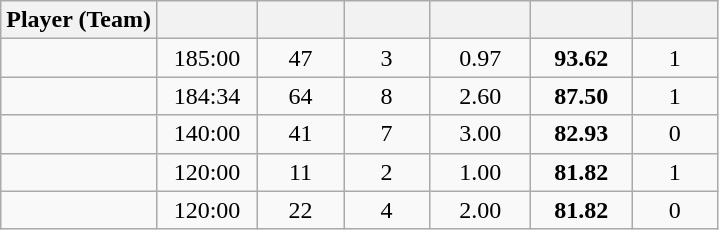<table class="wikitable sortable" style="text-align:center;">
<tr>
<th>Player (Team)</th>
<th width="60px"></th>
<th width="50px"></th>
<th width="50px"></th>
<th width="60px"></th>
<th width="60px"></th>
<th width="50px"></th>
</tr>
<tr>
<td align=left></td>
<td>185:00</td>
<td>47</td>
<td>3</td>
<td>0.97</td>
<td><strong>93.62</strong></td>
<td>1</td>
</tr>
<tr>
<td align=left></td>
<td>184:34</td>
<td>64</td>
<td>8</td>
<td>2.60</td>
<td><strong>87.50</strong></td>
<td>1</td>
</tr>
<tr>
<td align=left></td>
<td>140:00</td>
<td>41</td>
<td>7</td>
<td>3.00</td>
<td><strong>82.93</strong></td>
<td>0</td>
</tr>
<tr>
<td align=left></td>
<td>120:00</td>
<td>11</td>
<td>2</td>
<td>1.00</td>
<td><strong>81.82</strong></td>
<td>1</td>
</tr>
<tr>
<td align=left></td>
<td>120:00</td>
<td>22</td>
<td>4</td>
<td>2.00</td>
<td><strong>81.82</strong></td>
<td>0</td>
</tr>
</table>
